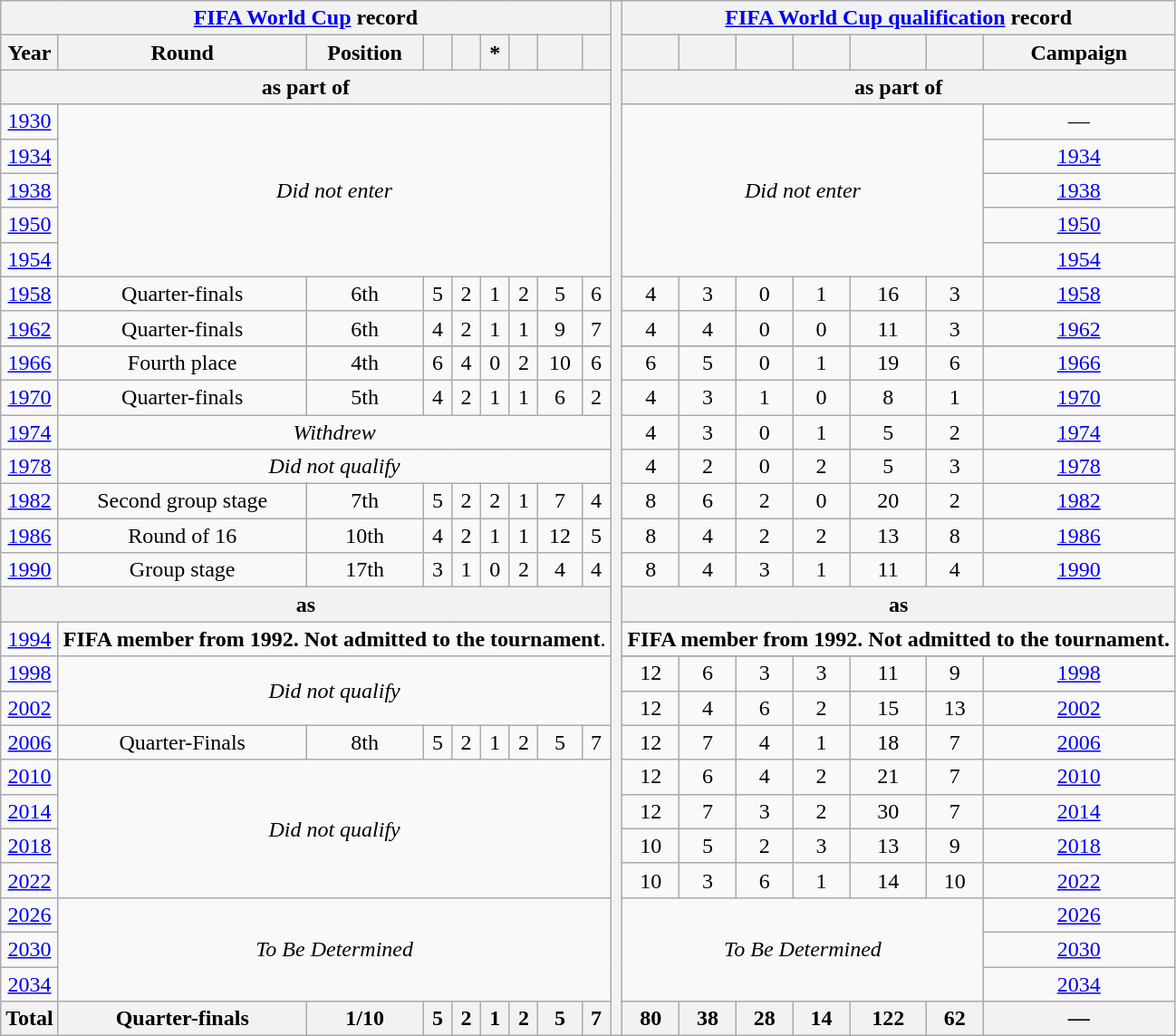<table class="wikitable" style="text-align: center;">
<tr>
<th colspan=9><a href='#'>FIFA World Cup</a> record</th>
<th style="width:1%;" rowspan="32"></th>
<th colspan=7><a href='#'>FIFA World Cup qualification</a> record</th>
</tr>
<tr>
<th>Year</th>
<th>Round</th>
<th>Position</th>
<th></th>
<th></th>
<th>*</th>
<th></th>
<th></th>
<th></th>
<th></th>
<th></th>
<th></th>
<th></th>
<th></th>
<th></th>
<th>Campaign</th>
</tr>
<tr>
<th colspan=9>as part of </th>
<th colspan=7>as part of </th>
</tr>
<tr>
<td> <a href='#'>1930</a></td>
<td rowspan=5 colspan=8><em>Did not enter</em></td>
<td rowspan=5 colspan=6><em>Did not enter</em></td>
<td>—</td>
</tr>
<tr>
<td> <a href='#'>1934</a></td>
<td><a href='#'>1934</a></td>
</tr>
<tr>
<td> <a href='#'>1938</a></td>
<td><a href='#'>1938</a></td>
</tr>
<tr>
<td> <a href='#'>1950</a></td>
<td><a href='#'>1950</a></td>
</tr>
<tr>
<td> <a href='#'>1954</a></td>
<td><a href='#'>1954</a></td>
</tr>
<tr>
<td> <a href='#'>1958</a></td>
<td>Quarter-finals</td>
<td>6th</td>
<td>5</td>
<td>2</td>
<td>1</td>
<td>2</td>
<td>5</td>
<td>6</td>
<td>4</td>
<td>3</td>
<td>0</td>
<td>1</td>
<td>16</td>
<td>3</td>
<td><a href='#'>1958</a></td>
</tr>
<tr>
<td> <a href='#'>1962</a></td>
<td>Quarter-finals</td>
<td>6th</td>
<td>4</td>
<td>2</td>
<td>1</td>
<td>1</td>
<td>9</td>
<td>7</td>
<td>4</td>
<td>4</td>
<td>0</td>
<td>0</td>
<td>11</td>
<td>3</td>
<td><a href='#'>1962</a></td>
</tr>
<tr>
</tr>
<tr>
<td> <a href='#'>1966</a></td>
<td>Fourth place</td>
<td>4th</td>
<td>6</td>
<td>4</td>
<td>0</td>
<td>2</td>
<td>10</td>
<td>6</td>
<td>6</td>
<td>5</td>
<td>0</td>
<td>1</td>
<td>19</td>
<td>6</td>
<td><a href='#'>1966</a></td>
</tr>
<tr>
<td> <a href='#'>1970</a></td>
<td>Quarter-finals</td>
<td>5th</td>
<td>4</td>
<td>2</td>
<td>1</td>
<td>1</td>
<td>6</td>
<td>2</td>
<td>4</td>
<td>3</td>
<td>1</td>
<td>0</td>
<td>8</td>
<td>1</td>
<td><a href='#'>1970</a></td>
</tr>
<tr>
<td> <a href='#'>1974</a></td>
<td colspan=8><em>Withdrew</em></td>
<td>4</td>
<td>3</td>
<td>0</td>
<td>1</td>
<td>5</td>
<td>2</td>
<td><a href='#'>1974</a></td>
</tr>
<tr>
<td> <a href='#'>1978</a></td>
<td colspan=8><em>Did not qualify</em></td>
<td>4</td>
<td>2</td>
<td>0</td>
<td>2</td>
<td>5</td>
<td>3</td>
<td><a href='#'>1978</a></td>
</tr>
<tr>
<td> <a href='#'>1982</a></td>
<td>Second group stage</td>
<td>7th</td>
<td>5</td>
<td>2</td>
<td>2</td>
<td>1</td>
<td>7</td>
<td>4</td>
<td>8</td>
<td>6</td>
<td>2</td>
<td>0</td>
<td>20</td>
<td>2</td>
<td><a href='#'>1982</a></td>
</tr>
<tr>
<td> <a href='#'>1986</a></td>
<td>Round of 16</td>
<td>10th</td>
<td>4</td>
<td>2</td>
<td>1</td>
<td>1</td>
<td>12</td>
<td>5</td>
<td>8</td>
<td>4</td>
<td>2</td>
<td>2</td>
<td>13</td>
<td>8</td>
<td><a href='#'>1986</a></td>
</tr>
<tr>
<td> <a href='#'>1990</a></td>
<td>Group stage</td>
<td>17th</td>
<td>3</td>
<td>1</td>
<td>0</td>
<td>2</td>
<td>4</td>
<td>4</td>
<td>8</td>
<td>4</td>
<td>3</td>
<td>1</td>
<td>11</td>
<td>4</td>
<td><a href='#'>1990</a></td>
</tr>
<tr>
<th colspan=9>as </th>
<th colspan=7>as </th>
</tr>
<tr>
<td> <a href='#'>1994</a></td>
<td colspan=8><strong>FIFA member from 1992. Not admitted to the tournament</strong>.</td>
<td colspan=7><strong>FIFA member from 1992. Not admitted to the tournament.</strong></td>
</tr>
<tr>
<td rowspan=2> <a href='#'>1998</a></td>
<td rowspan=3 colspan=8><em>Did not qualify</em></td>
</tr>
<tr>
<td>12</td>
<td>6</td>
<td>3</td>
<td>3</td>
<td>11</td>
<td>9</td>
<td><a href='#'>1998</a></td>
</tr>
<tr>
<td>  <a href='#'>2002</a></td>
<td>12</td>
<td>4</td>
<td>6</td>
<td>2</td>
<td>15</td>
<td>13</td>
<td><a href='#'>2002</a></td>
</tr>
<tr>
<td> <a href='#'>2006</a></td>
<td>Quarter-Finals</td>
<td>8th</td>
<td>5</td>
<td>2</td>
<td>1</td>
<td>2</td>
<td>5</td>
<td>7</td>
<td>12</td>
<td>7</td>
<td>4</td>
<td>1</td>
<td>18</td>
<td>7</td>
<td><a href='#'>2006</a></td>
</tr>
<tr>
<td> <a href='#'>2010</a></td>
<td rowspan=4 colspan=8><em>Did not qualify</em></td>
<td>12</td>
<td>6</td>
<td>4</td>
<td>2</td>
<td>21</td>
<td>7</td>
<td><a href='#'>2010</a></td>
</tr>
<tr>
<td> <a href='#'>2014</a></td>
<td>12</td>
<td>7</td>
<td>3</td>
<td>2</td>
<td>30</td>
<td>7</td>
<td><a href='#'>2014</a></td>
</tr>
<tr>
<td> <a href='#'>2018</a></td>
<td>10</td>
<td>5</td>
<td>2</td>
<td>3</td>
<td>13</td>
<td>9</td>
<td><a href='#'>2018</a></td>
</tr>
<tr>
<td> <a href='#'>2022</a></td>
<td>10</td>
<td>3</td>
<td>6</td>
<td>1</td>
<td>14</td>
<td>10</td>
<td><a href='#'>2022</a></td>
</tr>
<tr>
<td>   <a href='#'>2026</a></td>
<td colspan=8 rowspan=3><em>To Be Determined</em></td>
<td colspan=6 rowspan=3><em>To Be Determined</em></td>
<td><a href='#'>2026</a></td>
</tr>
<tr>
<td>   <a href='#'>2030</a></td>
<td><a href='#'>2030</a></td>
</tr>
<tr>
<td> <a href='#'>2034</a></td>
<td><a href='#'>2034</a></td>
</tr>
<tr>
<th>Total</th>
<th>Quarter-finals</th>
<th>1/10</th>
<th>5</th>
<th>2</th>
<th>1</th>
<th>2</th>
<th>5</th>
<th>7</th>
<th>80</th>
<th>38</th>
<th>28</th>
<th>14</th>
<th>122</th>
<th>62</th>
<th>—</th>
</tr>
</table>
